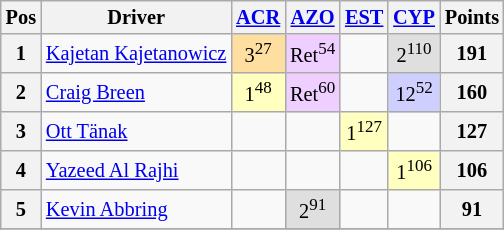<table class="wikitable" style="font-size: 85%; text-align: center;">
<tr valign="top">
<th valign="middle">Pos</th>
<th valign="middle">Driver</th>
<th><a href='#'>ACR</a><br></th>
<th><a href='#'>AZO</a><br></th>
<th><a href='#'>EST</a><br></th>
<th><a href='#'>CYP</a><br></th>
<th valign="middle">Points</th>
</tr>
<tr>
<th>1</th>
<td align=left> <a href='#'>Kajetan Kajetanowicz</a></td>
<td style="background:#ffdf9f;">3<sup>27</sup></td>
<td style="background:#efcfff;">Ret<sup>54</sup></td>
<td></td>
<td style="background:#dfdfdf;">2<sup>110</sup></td>
<th>191</th>
</tr>
<tr>
<th>2</th>
<td align=left> <a href='#'>Craig Breen</a></td>
<td style="background:#ffffbf;">1<sup>48</sup></td>
<td style="background:#efcfff;">Ret<sup>60</sup></td>
<td></td>
<td style="background:#cfcfff;">12<sup>52</sup></td>
<th>160</th>
</tr>
<tr>
<th>3</th>
<td align=left> <a href='#'>Ott Tänak</a></td>
<td></td>
<td></td>
<td style="background:#ffffbf;">1<sup>127</sup></td>
<td></td>
<th>127</th>
</tr>
<tr>
<th>4</th>
<td align=left> <a href='#'>Yazeed Al Rajhi</a></td>
<td></td>
<td></td>
<td></td>
<td style="background:#ffffbf;">1<sup>106</sup></td>
<th>106</th>
</tr>
<tr>
<th>5</th>
<td align=left> <a href='#'>Kevin Abbring</a></td>
<td></td>
<td style="background:#dfdfdf;">2<sup>91</sup></td>
<td></td>
<td></td>
<th>91</th>
</tr>
<tr>
</tr>
</table>
